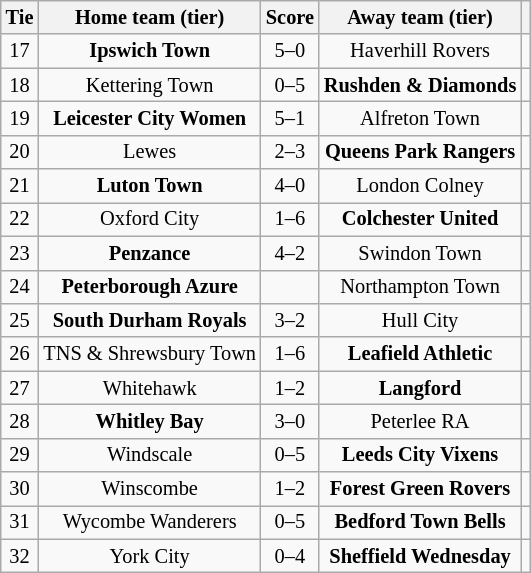<table class="wikitable" style="text-align:center; font-size:85%">
<tr>
<th>Tie</th>
<th>Home team (tier)</th>
<th>Score</th>
<th>Away team (tier)</th>
<th></th>
</tr>
<tr>
<td align="center">17</td>
<td><strong>Ipswich Town</strong></td>
<td align="center">5–0</td>
<td>Haverhill Rovers</td>
<td></td>
</tr>
<tr>
<td align="center">18</td>
<td>Kettering Town</td>
<td align="center">0–5</td>
<td><strong>Rushden & Diamonds</strong></td>
<td></td>
</tr>
<tr>
<td align="center">19</td>
<td><strong>Leicester City Women</strong></td>
<td align="center">5–1</td>
<td>Alfreton Town</td>
<td></td>
</tr>
<tr>
<td align="center">20</td>
<td>Lewes</td>
<td align="center">2–3</td>
<td><strong>Queens Park Rangers</strong></td>
<td></td>
</tr>
<tr>
<td align="center">21</td>
<td><strong>Luton Town</strong></td>
<td align="center">4–0</td>
<td>London Colney</td>
<td></td>
</tr>
<tr>
<td align="center">22</td>
<td>Oxford City</td>
<td align="center">1–6</td>
<td><strong>Colchester United</strong></td>
<td></td>
</tr>
<tr>
<td align="center">23</td>
<td><strong>Penzance</strong></td>
<td align="center">4–2 </td>
<td>Swindon Town</td>
<td></td>
</tr>
<tr>
<td align="center">24</td>
<td><strong>Peterborough Azure</strong></td>
<td align="center"></td>
<td>Northampton Town</td>
<td></td>
</tr>
<tr>
<td align="center">25</td>
<td><strong>South Durham Royals</strong></td>
<td align="center">3–2</td>
<td>Hull City</td>
<td></td>
</tr>
<tr>
<td align="center">26</td>
<td>TNS & Shrewsbury Town</td>
<td align="center">1–6</td>
<td><strong>Leafield Athletic</strong></td>
<td></td>
</tr>
<tr>
<td align="center">27</td>
<td>Whitehawk</td>
<td align="center">1–2</td>
<td><strong>Langford</strong></td>
<td></td>
</tr>
<tr>
<td align="center">28</td>
<td><strong>Whitley Bay</strong></td>
<td align="center">3–0</td>
<td>Peterlee RA</td>
<td></td>
</tr>
<tr>
<td align="center">29</td>
<td>Windscale</td>
<td align="center">0–5</td>
<td><strong>Leeds City Vixens</strong></td>
<td></td>
</tr>
<tr>
<td align="center">30</td>
<td>Winscombe</td>
<td align="center">1–2</td>
<td><strong>Forest Green Rovers</strong></td>
<td></td>
</tr>
<tr>
<td align="center">31</td>
<td>Wycombe Wanderers</td>
<td align="center">0–5</td>
<td><strong>Bedford Town Bells</strong></td>
<td></td>
</tr>
<tr>
<td align="center">32</td>
<td>York City</td>
<td align="center">0–4</td>
<td><strong>Sheffield Wednesday</strong></td>
<td></td>
</tr>
</table>
